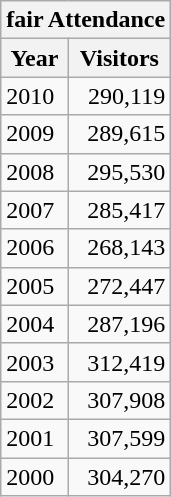<table class="wikitable">
<tr>
<th colspan=2>fair Attendance</th>
</tr>
<tr>
<th>Year</th>
<th>Visitors</th>
</tr>
<tr>
<td>2010</td>
<td align=right>290,119</td>
</tr>
<tr>
<td>2009</td>
<td align=right>289,615</td>
</tr>
<tr>
<td>2008</td>
<td align=right>295,530</td>
</tr>
<tr>
<td>2007</td>
<td align=right>285,417</td>
</tr>
<tr>
<td>2006</td>
<td align=right>268,143</td>
</tr>
<tr>
<td>2005</td>
<td align=right>272,447</td>
</tr>
<tr>
<td>2004</td>
<td align=right>287,196</td>
</tr>
<tr>
<td>2003</td>
<td align=right>312,419</td>
</tr>
<tr>
<td>2002</td>
<td align=right>307,908</td>
</tr>
<tr>
<td>2001</td>
<td align=right>307,599</td>
</tr>
<tr>
<td>2000</td>
<td align=right>304,270</td>
</tr>
</table>
